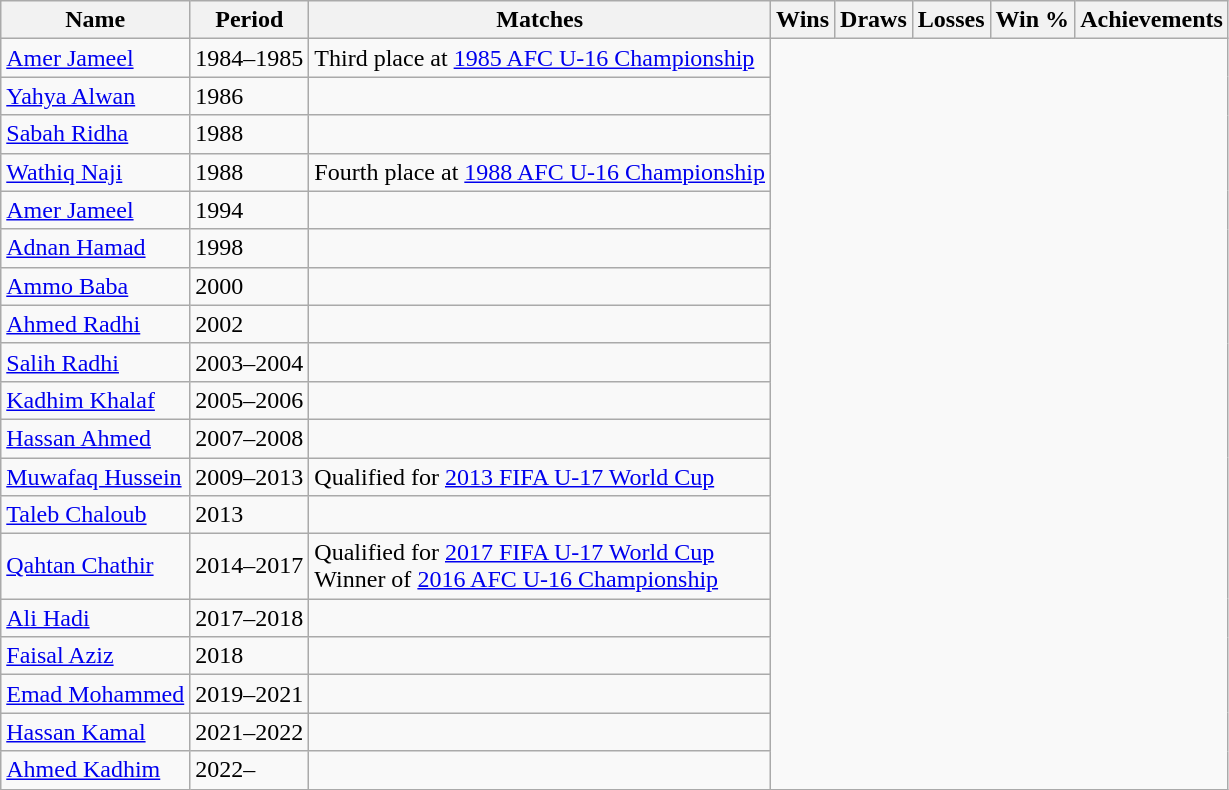<table class="wikitable">
<tr>
<th>Name</th>
<th>Period</th>
<th>Matches</th>
<th>Wins</th>
<th>Draws</th>
<th>Losses</th>
<th>Win %</th>
<th>Achievements</th>
</tr>
<tr>
<td> <a href='#'>Amer Jameel</a></td>
<td align="left">1984–1985<br></td>
<td>Third place at <a href='#'>1985 AFC U-16 Championship</a></td>
</tr>
<tr>
<td> <a href='#'>Yahya Alwan</a></td>
<td align="left">1986<br></td>
<td></td>
</tr>
<tr>
<td> <a href='#'>Sabah Ridha</a></td>
<td align="left">1988<br></td>
<td></td>
</tr>
<tr>
<td> <a href='#'>Wathiq Naji</a></td>
<td align="left">1988<br></td>
<td>Fourth place at <a href='#'>1988 AFC U-16 Championship</a></td>
</tr>
<tr>
<td> <a href='#'>Amer Jameel</a></td>
<td align="left">1994<br></td>
<td></td>
</tr>
<tr>
<td> <a href='#'>Adnan Hamad</a></td>
<td align="left">1998<br></td>
<td></td>
</tr>
<tr>
<td> <a href='#'>Ammo Baba</a></td>
<td align="left">2000<br></td>
<td></td>
</tr>
<tr>
<td> <a href='#'>Ahmed Radhi</a></td>
<td align="left">2002<br></td>
<td></td>
</tr>
<tr>
<td> <a href='#'>Salih Radhi</a></td>
<td align="left">2003–2004<br></td>
<td></td>
</tr>
<tr>
<td> <a href='#'>Kadhim Khalaf</a></td>
<td align="left">2005–2006<br></td>
<td></td>
</tr>
<tr>
<td> <a href='#'>Hassan Ahmed</a></td>
<td align="left">2007–2008<br></td>
<td></td>
</tr>
<tr>
<td> <a href='#'>Muwafaq Hussein</a></td>
<td align="left">2009–2013<br></td>
<td>Qualified for <a href='#'>2013 FIFA U-17 World Cup</a></td>
</tr>
<tr>
<td> <a href='#'>Taleb Chaloub</a></td>
<td align="left">2013<br></td>
<td></td>
</tr>
<tr>
<td> <a href='#'>Qahtan Chathir</a></td>
<td align="left">2014–2017<br></td>
<td>Qualified for <a href='#'>2017 FIFA U-17 World Cup</a> <br> Winner of <a href='#'>2016 AFC U-16 Championship</a></td>
</tr>
<tr>
<td> <a href='#'>Ali Hadi</a></td>
<td align="left">2017–2018<br></td>
<td></td>
</tr>
<tr>
<td> <a href='#'>Faisal Aziz</a></td>
<td align="left">2018<br></td>
<td></td>
</tr>
<tr>
<td> <a href='#'>Emad Mohammed</a></td>
<td align="left">2019–2021<br></td>
<td></td>
</tr>
<tr>
<td> <a href='#'>Hassan Kamal</a></td>
<td align="left">2021–2022<br></td>
<td></td>
</tr>
<tr>
<td> <a href='#'>Ahmed Kadhim</a></td>
<td align="left">2022–<br></td>
<td></td>
</tr>
</table>
